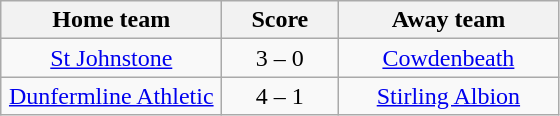<table class="wikitable" style="text-align: center">
<tr>
<th width=140>Home team</th>
<th width=70>Score</th>
<th width=140>Away team</th>
</tr>
<tr>
<td><a href='#'>St Johnstone</a></td>
<td>3 – 0</td>
<td><a href='#'>Cowdenbeath</a></td>
</tr>
<tr>
<td><a href='#'>Dunfermline Athletic</a></td>
<td>4 – 1</td>
<td><a href='#'>Stirling Albion</a></td>
</tr>
</table>
